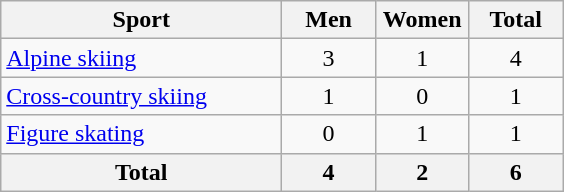<table class="wikitable sortable" style="text-align:center;">
<tr>
<th width=180>Sport</th>
<th width=55>Men</th>
<th width=55>Women</th>
<th width=55>Total</th>
</tr>
<tr>
<td align=left><a href='#'>Alpine skiing</a></td>
<td>3</td>
<td>1</td>
<td>4</td>
</tr>
<tr>
<td align=left><a href='#'>Cross-country skiing</a></td>
<td>1</td>
<td>0</td>
<td>1</td>
</tr>
<tr>
<td align=left><a href='#'>Figure skating</a></td>
<td>0</td>
<td>1</td>
<td>1</td>
</tr>
<tr>
<th>Total</th>
<th>4</th>
<th>2</th>
<th>6</th>
</tr>
</table>
